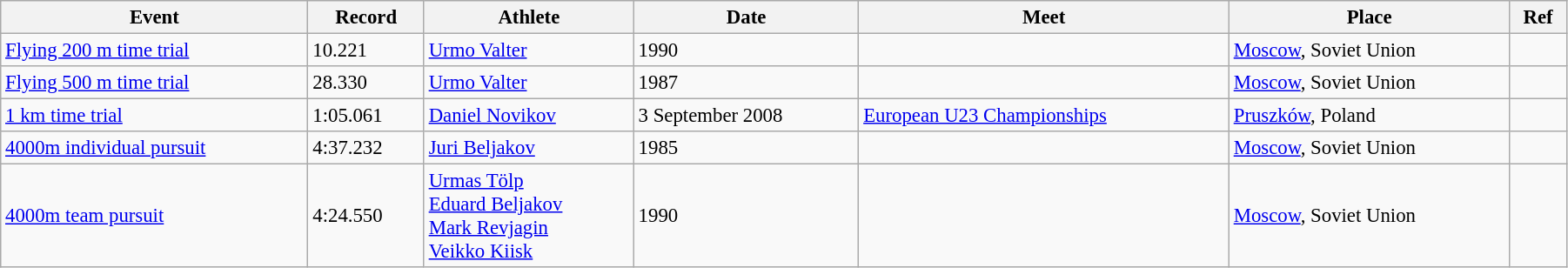<table class="wikitable" style="font-size:95%; width: 95%;">
<tr>
<th>Event</th>
<th>Record</th>
<th>Athlete</th>
<th>Date</th>
<th>Meet</th>
<th>Place</th>
<th>Ref</th>
</tr>
<tr>
<td><a href='#'>Flying 200 m time trial</a></td>
<td>10.221</td>
<td><a href='#'>Urmo Valter</a></td>
<td>1990</td>
<td></td>
<td> <a href='#'>Moscow</a>, Soviet Union</td>
<td></td>
</tr>
<tr>
<td><a href='#'>Flying 500 m time trial</a></td>
<td>28.330</td>
<td><a href='#'>Urmo Valter</a></td>
<td>1987</td>
<td></td>
<td> <a href='#'>Moscow</a>, Soviet Union</td>
<td></td>
</tr>
<tr>
<td><a href='#'>1 km time trial</a></td>
<td>1:05.061</td>
<td><a href='#'>Daniel Novikov</a></td>
<td>3 September 2008</td>
<td><a href='#'>European U23 Championships</a></td>
<td> <a href='#'>Pruszków</a>, Poland</td>
<td></td>
</tr>
<tr>
<td><a href='#'>4000m individual pursuit</a></td>
<td>4:37.232</td>
<td><a href='#'>Juri Beljakov</a></td>
<td>1985</td>
<td></td>
<td> <a href='#'>Moscow</a>, Soviet Union</td>
<td></td>
</tr>
<tr>
<td><a href='#'>4000m team pursuit</a></td>
<td>4:24.550</td>
<td><a href='#'>Urmas Tölp</a><br><a href='#'>Eduard Beljakov</a><br><a href='#'>Mark Revjagin</a><br><a href='#'>Veikko Kiisk</a></td>
<td>1990</td>
<td></td>
<td> <a href='#'>Moscow</a>, Soviet Union</td>
<td></td>
</tr>
</table>
